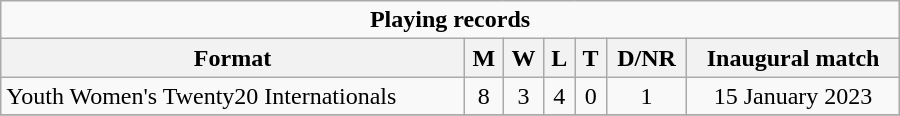<table class="wikitable" style="text-align: center; width: 600px">
<tr>
<td colspan=7 align="center"><strong>Playing records</strong></td>
</tr>
<tr>
<th>Format</th>
<th>M</th>
<th>W</th>
<th>L</th>
<th>T</th>
<th>D/NR</th>
<th>Inaugural match</th>
</tr>
<tr>
<td align="left">Youth Women's Twenty20 Internationals</td>
<td>8</td>
<td>3</td>
<td>4</td>
<td>0</td>
<td>1</td>
<td>15 January 2023</td>
</tr>
<tr>
</tr>
</table>
